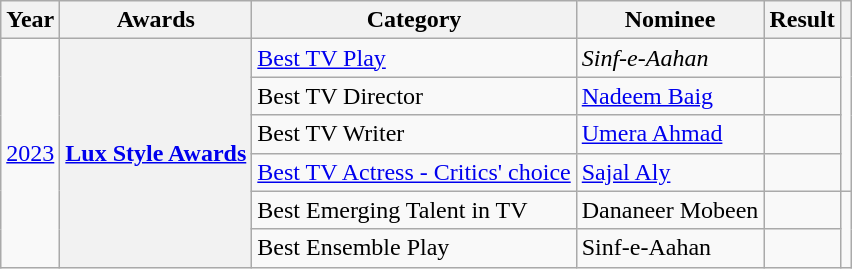<table class="wikitable plainrowheaders">
<tr>
<th>Year</th>
<th>Awards</th>
<th>Category</th>
<th>Nominee</th>
<th>Result</th>
<th></th>
</tr>
<tr>
<td rowspan="6"><a href='#'>2023</a></td>
<th scope="row" rowspan="6"><a href='#'>Lux Style Awards</a></th>
<td><a href='#'>Best TV Play</a></td>
<td><em>Sinf-e-Aahan</em></td>
<td></td>
<td rowspan="4"></td>
</tr>
<tr>
<td>Best TV Director</td>
<td><a href='#'>Nadeem Baig</a></td>
<td></td>
</tr>
<tr>
<td>Best TV Writer</td>
<td><a href='#'>Umera Ahmad</a></td>
<td></td>
</tr>
<tr>
<td><a href='#'>Best TV Actress - Critics' choice</a><em></td>
<td><a href='#'>Sajal Aly</a></td>
<td></td>
</tr>
<tr>
<td>Best Emerging Talent in TV</td>
<td>Dananeer Mobeen</td>
<td></td>
<td rowspan="2"></td>
</tr>
<tr>
<td>Best Ensemble Play</td>
<td></em>Sinf-e-Aahan<em></td>
<td></td>
</tr>
</table>
